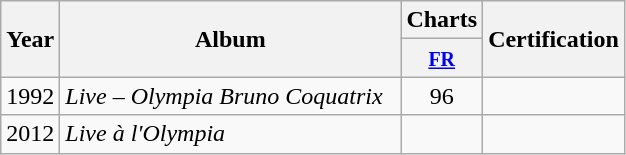<table class="wikitable">
<tr>
<th align="center" rowspan="2" width="10">Year</th>
<th align="center" rowspan="2" width="220">Album</th>
<th align="center" colspan="1">Charts</th>
<th align="center" rowspan="2" width="40">Certification</th>
</tr>
<tr>
<th width="20"><small><a href='#'>FR</a></small><br></th>
</tr>
<tr>
<td align="center">1992</td>
<td><em>Live – Olympia Bruno Coquatrix</em></td>
<td align="center">96</td>
<td align="center"></td>
</tr>
<tr>
<td align="center">2012</td>
<td><em>Live à l'Olympia</em></td>
<td align="center"></td>
<td align="center"></td>
</tr>
</table>
